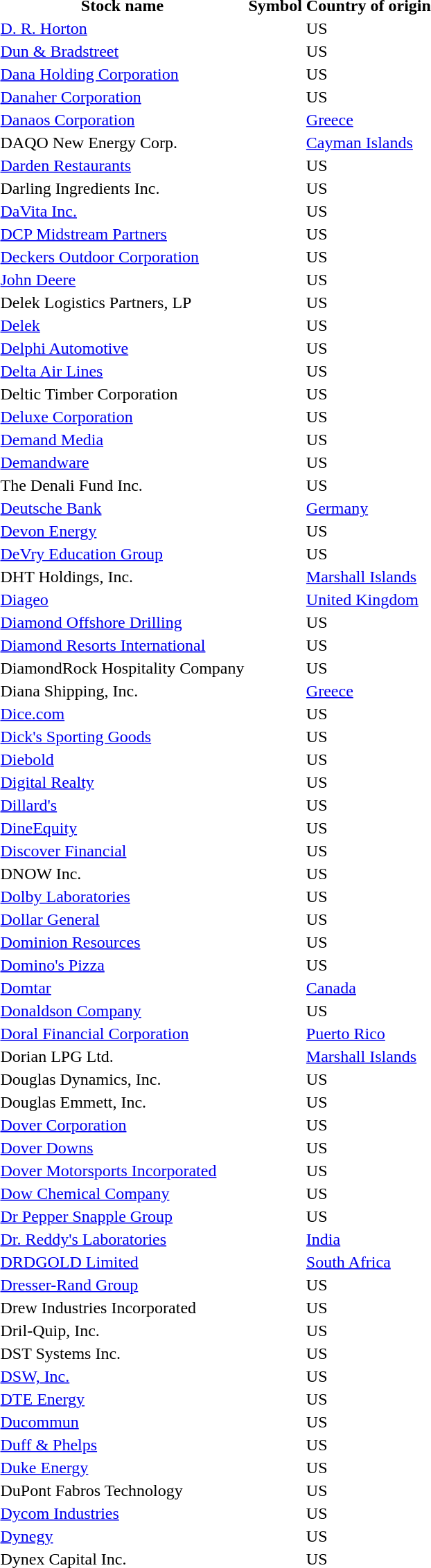<table style="background:transparent;">
<tr>
<th>Stock name</th>
<th>Symbol</th>
<th>Country of origin</th>
</tr>
<tr --->
<td><a href='#'>D. R. Horton</a></td>
<td></td>
<td>US</td>
</tr>
<tr --->
<td><a href='#'>Dun & Bradstreet</a></td>
<td></td>
<td>US</td>
</tr>
<tr --->
<td><a href='#'>Dana Holding Corporation</a></td>
<td></td>
<td>US</td>
</tr>
<tr --->
<td><a href='#'>Danaher Corporation</a></td>
<td></td>
<td>US</td>
</tr>
<tr --->
<td><a href='#'>Danaos Corporation</a></td>
<td></td>
<td><a href='#'>Greece</a></td>
</tr>
<tr --->
<td>DAQO New Energy Corp.</td>
<td></td>
<td><a href='#'>Cayman Islands</a></td>
</tr>
<tr --->
<td><a href='#'>Darden Restaurants</a></td>
<td></td>
<td>US</td>
</tr>
<tr --->
<td>Darling Ingredients Inc.</td>
<td></td>
<td>US</td>
</tr>
<tr --->
<td><a href='#'>DaVita Inc.</a></td>
<td></td>
<td>US</td>
</tr>
<tr --->
<td><a href='#'>DCP Midstream Partners</a></td>
<td></td>
<td>US</td>
</tr>
<tr --->
<td><a href='#'>Deckers Outdoor Corporation</a></td>
<td></td>
<td>US</td>
</tr>
<tr --->
<td><a href='#'>John Deere</a></td>
<td></td>
<td>US</td>
</tr>
<tr --->
<td>Delek Logistics Partners, LP</td>
<td></td>
<td>US</td>
</tr>
<tr --->
<td><a href='#'>Delek</a></td>
<td></td>
<td>US</td>
</tr>
<tr --->
<td><a href='#'>Delphi Automotive</a></td>
<td></td>
<td>US</td>
</tr>
<tr --->
<td><a href='#'>Delta Air Lines</a></td>
<td></td>
<td>US</td>
</tr>
<tr --->
<td>Deltic Timber Corporation</td>
<td></td>
<td>US</td>
</tr>
<tr --->
<td><a href='#'>Deluxe Corporation</a></td>
<td></td>
<td>US</td>
</tr>
<tr --->
<td><a href='#'>Demand Media</a></td>
<td></td>
<td>US</td>
</tr>
<tr --->
<td><a href='#'>Demandware</a></td>
<td></td>
<td>US</td>
</tr>
<tr --->
<td>The Denali Fund Inc.</td>
<td></td>
<td>US</td>
</tr>
<tr --->
<td><a href='#'>Deutsche Bank</a></td>
<td></td>
<td><a href='#'>Germany</a></td>
</tr>
<tr --->
<td><a href='#'>Devon Energy</a></td>
<td></td>
<td>US</td>
</tr>
<tr --->
<td><a href='#'>DeVry Education Group</a></td>
<td></td>
<td>US</td>
</tr>
<tr --->
<td>DHT Holdings, Inc.</td>
<td></td>
<td><a href='#'>Marshall Islands</a></td>
</tr>
<tr --->
<td><a href='#'>Diageo</a></td>
<td></td>
<td><a href='#'>United Kingdom</a></td>
</tr>
<tr --->
<td><a href='#'>Diamond Offshore Drilling</a></td>
<td></td>
<td>US</td>
</tr>
<tr --->
<td><a href='#'>Diamond Resorts International</a></td>
<td></td>
<td>US</td>
</tr>
<tr --->
<td>DiamondRock Hospitality Company</td>
<td></td>
<td>US</td>
</tr>
<tr --->
<td>Diana Shipping, Inc.</td>
<td></td>
<td><a href='#'>Greece</a></td>
</tr>
<tr --->
<td><a href='#'>Dice.com</a></td>
<td></td>
<td>US</td>
</tr>
<tr --->
<td><a href='#'>Dick's Sporting Goods</a></td>
<td></td>
<td>US</td>
</tr>
<tr --->
<td><a href='#'>Diebold</a></td>
<td></td>
<td>US</td>
</tr>
<tr --->
<td><a href='#'>Digital Realty</a></td>
<td></td>
<td>US</td>
</tr>
<tr --->
<td><a href='#'>Dillard's</a></td>
<td></td>
<td>US</td>
</tr>
<tr --->
<td><a href='#'>DineEquity</a></td>
<td></td>
<td>US</td>
</tr>
<tr --->
<td><a href='#'>Discover Financial</a></td>
<td></td>
<td>US</td>
</tr>
<tr --->
<td>DNOW Inc.</td>
<td></td>
<td>US</td>
</tr>
<tr --->
<td><a href='#'>Dolby Laboratories</a></td>
<td></td>
<td>US</td>
</tr>
<tr --->
<td><a href='#'>Dollar General</a></td>
<td></td>
<td>US</td>
</tr>
<tr --->
<td><a href='#'>Dominion Resources</a></td>
<td></td>
<td>US</td>
</tr>
<tr --->
<td><a href='#'>Domino's Pizza</a></td>
<td></td>
<td>US</td>
</tr>
<tr --->
<td><a href='#'>Domtar</a></td>
<td></td>
<td><a href='#'>Canada</a></td>
</tr>
<tr --->
<td><a href='#'>Donaldson Company</a></td>
<td></td>
<td>US</td>
</tr>
<tr --->
<td><a href='#'>Doral Financial Corporation</a></td>
<td></td>
<td><a href='#'>Puerto Rico</a></td>
</tr>
<tr --->
<td>Dorian LPG Ltd.</td>
<td></td>
<td><a href='#'>Marshall Islands</a></td>
</tr>
<tr --->
<td>Douglas Dynamics, Inc.</td>
<td></td>
<td>US</td>
</tr>
<tr --->
<td>Douglas Emmett, Inc.</td>
<td></td>
<td>US</td>
</tr>
<tr --->
<td><a href='#'>Dover Corporation</a></td>
<td></td>
<td>US</td>
</tr>
<tr --->
<td><a href='#'>Dover Downs</a></td>
<td></td>
<td>US</td>
</tr>
<tr --->
<td><a href='#'>Dover Motorsports Incorporated</a></td>
<td></td>
<td>US</td>
</tr>
<tr --->
<td><a href='#'>Dow Chemical Company</a></td>
<td></td>
<td>US</td>
</tr>
<tr --->
<td><a href='#'>Dr Pepper Snapple Group</a></td>
<td></td>
<td>US</td>
</tr>
<tr --->
<td><a href='#'>Dr. Reddy's Laboratories</a></td>
<td></td>
<td><a href='#'>India</a></td>
</tr>
<tr --->
<td><a href='#'>DRDGOLD Limited</a></td>
<td></td>
<td><a href='#'>South Africa</a></td>
</tr>
<tr --->
<td><a href='#'>Dresser-Rand Group</a></td>
<td></td>
<td>US</td>
</tr>
<tr --->
<td>Drew Industries Incorporated</td>
<td></td>
<td>US</td>
</tr>
<tr --->
<td>Dril-Quip, Inc.</td>
<td></td>
<td>US</td>
</tr>
<tr --->
<td>DST Systems Inc.</td>
<td></td>
<td>US</td>
</tr>
<tr --->
<td><a href='#'>DSW, Inc.</a></td>
<td></td>
<td>US</td>
</tr>
<tr --->
<td><a href='#'>DTE Energy</a></td>
<td></td>
<td>US</td>
</tr>
<tr --->
<td><a href='#'>Ducommun</a></td>
<td></td>
<td>US</td>
</tr>
<tr --->
<td><a href='#'>Duff & Phelps</a></td>
<td></td>
<td>US</td>
</tr>
<tr --->
<td><a href='#'>Duke Energy</a></td>
<td></td>
<td>US</td>
</tr>
<tr --->
<td>DuPont Fabros Technology</td>
<td></td>
<td>US</td>
</tr>
<tr --->
<td><a href='#'>Dycom Industries</a></td>
<td></td>
<td>US</td>
</tr>
<tr --->
<td><a href='#'>Dynegy</a></td>
<td></td>
<td>US</td>
</tr>
<tr --->
<td>Dynex Capital Inc.</td>
<td></td>
<td>US</td>
</tr>
<tr --->
</tr>
</table>
